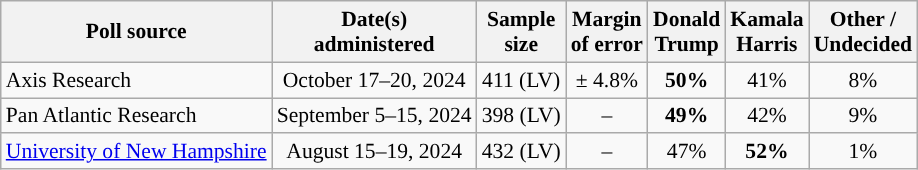<table class="wikitable sortable mw-datatable" style="font-size:90%;text-align:center;line-height:17px">
<tr vstyle="text-align:bottom">
<th>Poll source</th>
<th>Date(s)<br>administered</th>
<th>Sample<br>size</th>
<th>Margin<br>of error</th>
<th class="unsortable">Donald<br>Trump<br></th>
<th class="unsortable">Kamala<br>Harris<br></th>
<th class="unsortable">Other /<br>Undecided</th>
</tr>
<tr>
<td style="text-align:left;">Axis Research</td>
<td data-sort-value="2024-09-15">October 17–20, 2024</td>
<td>411 (LV)</td>
<td>± 4.8%</td>
<td style="background-color:"><strong>50%</strong></td>
<td>41%</td>
<td>8%</td>
</tr>
<tr>
<td style="text-align:left;">Pan Atlantic Research</td>
<td data-sort-value="2024-09-15">September 5–15, 2024</td>
<td>398 (LV)</td>
<td>–</td>
<td style="background-color:"><strong>49%</strong></td>
<td>42%</td>
<td>9%</td>
</tr>
<tr>
<td style="text-align:left;"><a href='#'>University of New Hampshire</a></td>
<td data-sort-value="2024-08-19">August 15–19, 2024</td>
<td>432 (LV)</td>
<td>–</td>
<td>47%</td>
<td style="color:black;background-color:"><strong>52%</strong></td>
<td>1%</td>
</tr>
</table>
